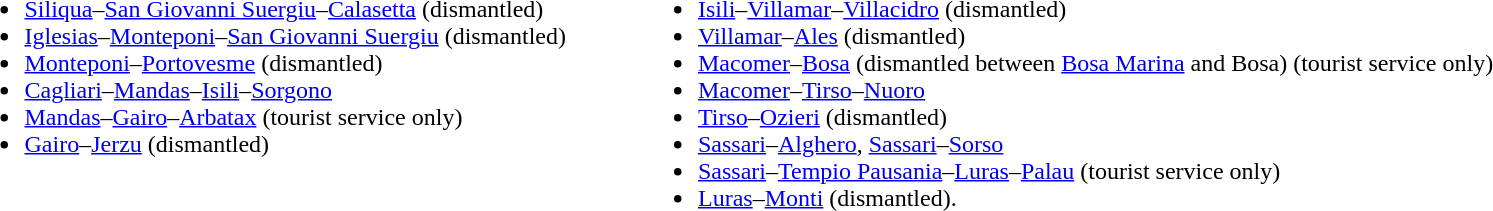<table>
<tr valign=top>
<td><br><ul><li><a href='#'>Siliqua</a>–<a href='#'>San Giovanni Suergiu</a>–<a href='#'>Calasetta</a> (dismantled)</li><li><a href='#'>Iglesias</a>–<a href='#'>Monteponi</a>–<a href='#'>San Giovanni Suergiu</a> (dismantled)</li><li><a href='#'>Monteponi</a>–<a href='#'>Portovesme</a> (dismantled)</li><li><a href='#'>Cagliari</a>–<a href='#'>Mandas</a>–<a href='#'>Isili</a>–<a href='#'>Sorgono</a></li><li><a href='#'>Mandas</a>–<a href='#'>Gairo</a>–<a href='#'>Arbatax</a> (tourist service only)</li><li><a href='#'>Gairo</a>–<a href='#'>Jerzu</a> (dismantled)</li></ul></td>
<td width=40></td>
<td><br><ul><li><a href='#'>Isili</a>–<a href='#'>Villamar</a>–<a href='#'>Villacidro</a> (dismantled)</li><li><a href='#'>Villamar</a>–<a href='#'>Ales</a> (dismantled)</li><li><a href='#'>Macomer</a>–<a href='#'>Bosa</a> (dismantled between <a href='#'>Bosa Marina</a> and Bosa) (tourist service only)</li><li><a href='#'>Macomer</a>–<a href='#'>Tirso</a>–<a href='#'>Nuoro</a></li><li><a href='#'>Tirso</a>–<a href='#'>Ozieri</a> (dismantled)</li><li><a href='#'>Sassari</a>–<a href='#'>Alghero</a>, <a href='#'>Sassari</a>–<a href='#'>Sorso</a></li><li><a href='#'>Sassari</a>–<a href='#'>Tempio Pausania</a>–<a href='#'>Luras</a>–<a href='#'>Palau</a> (tourist service only)</li><li><a href='#'>Luras</a>–<a href='#'>Monti</a> (dismantled).</li></ul></td>
</tr>
</table>
